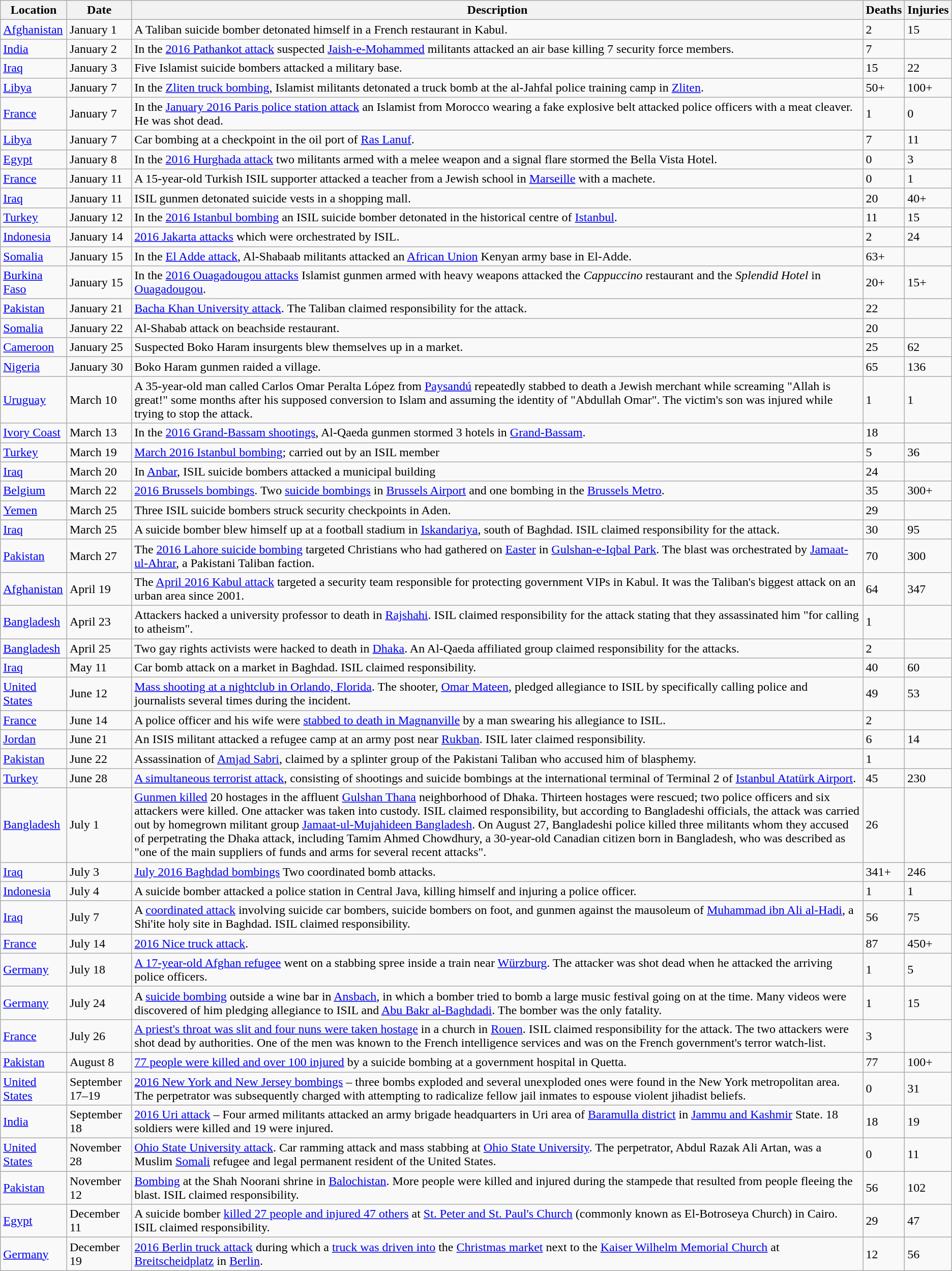<table class="wikitable sortable">
<tr>
<th scope="col">Location</th>
<th scope="col" data-sort-type="date">Date</th>
<th scope="col" class="unsortable">Description</th>
<th scope="col" data-sort-type="number">Deaths</th>
<th scope="col" data-sort-type="number">Injuries</th>
</tr>
<tr>
<td><a href='#'>Afghanistan</a></td>
<td>January 1</td>
<td>A Taliban suicide bomber detonated himself in a French restaurant in Kabul.</td>
<td>2</td>
<td>15</td>
</tr>
<tr>
<td><a href='#'>India</a></td>
<td>January 2</td>
<td>In the <a href='#'>2016 Pathankot attack</a> suspected <a href='#'>Jaish-e-Mohammed</a> militants attacked an air base killing 7 security force members.</td>
<td>7</td>
<td></td>
</tr>
<tr>
<td><a href='#'>Iraq</a></td>
<td>January 3</td>
<td>Five Islamist suicide bombers attacked a military base.</td>
<td>15</td>
<td>22</td>
</tr>
<tr>
<td><a href='#'>Libya</a></td>
<td>January 7</td>
<td>In the <a href='#'>Zliten truck bombing</a>, Islamist militants detonated a truck bomb at the al-Jahfal police training camp in <a href='#'>Zliten</a>.</td>
<td>50+</td>
<td>100+</td>
</tr>
<tr>
<td><a href='#'>France</a></td>
<td>January 7</td>
<td>In the <a href='#'>January 2016 Paris police station attack</a> an Islamist from Morocco wearing a fake explosive belt attacked police officers with a meat cleaver. He was shot dead.</td>
<td>1</td>
<td>0</td>
</tr>
<tr>
<td><a href='#'>Libya</a></td>
<td>January 7</td>
<td>Car bombing at a checkpoint in the oil port of <a href='#'>Ras Lanuf</a>.</td>
<td>7</td>
<td>11</td>
</tr>
<tr>
<td><a href='#'>Egypt</a></td>
<td>January 8</td>
<td>In the <a href='#'>2016 Hurghada attack</a> two militants armed with a melee weapon and a signal flare stormed the Bella Vista Hotel.</td>
<td>0</td>
<td>3</td>
</tr>
<tr>
<td><a href='#'>France</a></td>
<td>January 11</td>
<td>A 15-year-old Turkish ISIL supporter attacked a teacher from a Jewish school in <a href='#'>Marseille</a> with a machete.</td>
<td>0</td>
<td>1</td>
</tr>
<tr>
<td><a href='#'>Iraq</a></td>
<td>January 11</td>
<td>ISIL gunmen detonated suicide vests in a shopping mall.</td>
<td>20</td>
<td>40+</td>
</tr>
<tr>
<td><a href='#'>Turkey</a></td>
<td>January 12</td>
<td>In the <a href='#'>2016 Istanbul bombing</a> an ISIL suicide bomber detonated in the historical centre of <a href='#'>Istanbul</a>.</td>
<td>11</td>
<td>15</td>
</tr>
<tr>
<td><a href='#'>Indonesia</a></td>
<td>January 14</td>
<td><a href='#'>2016 Jakarta attacks</a> which were orchestrated by ISIL.</td>
<td>2</td>
<td>24</td>
</tr>
<tr>
<td><a href='#'>Somalia</a></td>
<td>January 15</td>
<td>In the <a href='#'>El Adde attack</a>, Al-Shabaab militants attacked an <a href='#'>African Union</a> Kenyan army base in El-Adde.</td>
<td>63+</td>
<td></td>
</tr>
<tr>
<td><a href='#'>Burkina Faso</a></td>
<td>January 15</td>
<td>In the <a href='#'>2016 Ouagadougou attacks</a> Islamist gunmen armed with heavy weapons attacked the <em>Cappuccino</em> restaurant and the <em>Splendid Hotel</em> in <a href='#'>Ouagadougou</a>.</td>
<td>20+</td>
<td>15+</td>
</tr>
<tr>
<td><a href='#'>Pakistan</a></td>
<td>January 21</td>
<td><a href='#'>Bacha Khan University attack</a>. The Taliban claimed responsibility for the attack.</td>
<td>22</td>
<td></td>
</tr>
<tr>
<td><a href='#'>Somalia</a></td>
<td>January 22</td>
<td>Al-Shabab attack on beachside restaurant.</td>
<td>20</td>
<td></td>
</tr>
<tr>
<td><a href='#'>Cameroon</a></td>
<td>January 25</td>
<td>Suspected Boko Haram insurgents blew themselves up in a market.</td>
<td>25</td>
<td>62</td>
</tr>
<tr>
<td><a href='#'>Nigeria</a></td>
<td>January 30</td>
<td>Boko Haram gunmen raided a village.</td>
<td>65</td>
<td>136</td>
</tr>
<tr>
<td><a href='#'>Uruguay</a></td>
<td>March 10</td>
<td>A 35-year-old man called Carlos Omar Peralta López from <a href='#'>Paysandú</a> repeatedly stabbed to death a Jewish merchant while screaming "Allah is great!" some months after his supposed conversion to Islam and assuming the identity of "Abdullah Omar". The victim's son was injured while trying to stop the attack.</td>
<td>1</td>
<td>1</td>
</tr>
<tr>
<td><a href='#'>Ivory Coast</a></td>
<td>March 13</td>
<td>In the <a href='#'>2016 Grand-Bassam shootings</a>, Al-Qaeda gunmen stormed 3 hotels in <a href='#'>Grand-Bassam</a>.</td>
<td>18</td>
<td></td>
</tr>
<tr>
<td><a href='#'>Turkey</a></td>
<td>March 19</td>
<td><a href='#'>March 2016 Istanbul bombing</a>; carried out by an ISIL member</td>
<td>5</td>
<td>36</td>
</tr>
<tr>
<td><a href='#'>Iraq</a></td>
<td>March 20</td>
<td>In <a href='#'>Anbar</a>, ISIL suicide bombers attacked a municipal building</td>
<td>24</td>
<td></td>
</tr>
<tr>
<td><a href='#'>Belgium</a></td>
<td>March 22</td>
<td><a href='#'>2016 Brussels bombings</a>. Two <a href='#'>suicide bombings</a> in <a href='#'>Brussels Airport</a> and one bombing in the <a href='#'>Brussels Metro</a>.</td>
<td>35</td>
<td>300+</td>
</tr>
<tr>
<td><a href='#'>Yemen</a></td>
<td>March 25</td>
<td>Three ISIL suicide bombers struck security checkpoints in Aden.</td>
<td>29</td>
<td></td>
</tr>
<tr>
<td><a href='#'>Iraq</a></td>
<td>March 25</td>
<td>A suicide bomber blew himself up at a football stadium in <a href='#'>Iskandariya</a>, south of Baghdad. ISIL claimed responsibility for the attack.</td>
<td>30</td>
<td>95</td>
</tr>
<tr>
<td><a href='#'>Pakistan</a></td>
<td>March 27</td>
<td>The <a href='#'>2016 Lahore suicide bombing</a> targeted Christians who had gathered on <a href='#'>Easter</a> in <a href='#'>Gulshan-e-Iqbal Park</a>. The blast was orchestrated by <a href='#'>Jamaat-ul-Ahrar</a>, a Pakistani Taliban faction.</td>
<td>70</td>
<td>300</td>
</tr>
<tr>
<td><a href='#'>Afghanistan</a></td>
<td>April 19</td>
<td>The <a href='#'>April 2016 Kabul attack</a> targeted a security team responsible for protecting government VIPs in Kabul. It was the Taliban's biggest attack on an urban area since 2001.</td>
<td>64</td>
<td>347</td>
</tr>
<tr>
<td><a href='#'>Bangladesh</a></td>
<td>April 23</td>
<td>Attackers hacked a university professor to death in <a href='#'>Rajshahi</a>. ISIL claimed responsibility for the attack stating that they assassinated him "for calling to atheism".</td>
<td>1</td>
<td></td>
</tr>
<tr>
<td><a href='#'>Bangladesh</a></td>
<td>April 25</td>
<td>Two gay rights activists were hacked to death in <a href='#'>Dhaka</a>. An Al-Qaeda affiliated group claimed responsibility for the attacks.</td>
<td>2</td>
<td></td>
</tr>
<tr>
<td><a href='#'>Iraq</a></td>
<td>May 11</td>
<td>Car bomb attack on a market in Baghdad. ISIL claimed responsibility.</td>
<td>40</td>
<td>60</td>
</tr>
<tr>
<td><a href='#'>United States</a></td>
<td>June 12</td>
<td><a href='#'>Mass shooting at a nightclub in Orlando, Florida</a>. The shooter, <a href='#'>Omar Mateen</a>, pledged allegiance to ISIL by specifically calling police and journalists several times during the incident.</td>
<td>49</td>
<td>53</td>
</tr>
<tr>
<td><a href='#'>France</a></td>
<td>June 14</td>
<td>A police officer and his wife were <a href='#'>stabbed to death in Magnanville</a> by a man swearing his allegiance to ISIL.</td>
<td>2</td>
</tr>
<tr>
<td><a href='#'>Jordan</a></td>
<td>June 21</td>
<td>An ISIS militant attacked a refugee camp at an army post near <a href='#'>Rukban</a>. ISIL later claimed responsibility.</td>
<td>6</td>
<td>14</td>
</tr>
<tr>
<td><a href='#'>Pakistan</a></td>
<td>June 22</td>
<td>Assassination of <a href='#'>Amjad Sabri</a>, claimed by a splinter group of the Pakistani Taliban who accused him of blasphemy.</td>
<td>1</td>
<td></td>
</tr>
<tr>
<td><a href='#'>Turkey</a></td>
<td>June 28</td>
<td><a href='#'>A simultaneous terrorist attack</a>, consisting of shootings and suicide bombings at the international terminal of Terminal 2 of <a href='#'>Istanbul Atatürk Airport</a>.</td>
<td>45</td>
<td>230</td>
</tr>
<tr>
<td><a href='#'>Bangladesh</a></td>
<td>July 1</td>
<td><a href='#'>Gunmen killed</a> 20 hostages in the affluent <a href='#'>Gulshan Thana</a> neighborhood of Dhaka. Thirteen hostages were rescued; two police officers and six attackers were killed. One attacker was taken into custody. ISIL claimed responsibility, but according to Bangladeshi officials, the attack was carried out by homegrown militant group <a href='#'>Jamaat-ul-Mujahideen Bangladesh</a>. On August 27, Bangladeshi police killed three militants whom they accused of perpetrating the Dhaka attack, including Tamim Ahmed Chowdhury, a 30-year-old Canadian citizen born in Bangladesh, who was described as "one of the main suppliers of funds and arms for several recent attacks".</td>
<td>26</td>
<td></td>
</tr>
<tr>
<td><a href='#'>Iraq</a></td>
<td>July 3</td>
<td><a href='#'>July 2016 Baghdad bombings</a> Two coordinated bomb attacks.</td>
<td>341+</td>
<td>246</td>
</tr>
<tr>
<td><a href='#'>Indonesia</a></td>
<td>July 4</td>
<td>A suicide bomber attacked a police station in Central Java, killing himself and injuring a police officer.</td>
<td>1</td>
<td>1</td>
</tr>
<tr>
<td><a href='#'>Iraq</a></td>
<td>July 7</td>
<td>A <a href='#'>coordinated attack</a> involving suicide car bombers, suicide bombers on foot, and gunmen against the mausoleum of <a href='#'>Muhammad ibn Ali al-Hadi</a>, a Shi'ite holy site in Baghdad. ISIL claimed responsibility.</td>
<td>56</td>
<td>75</td>
</tr>
<tr>
<td><a href='#'>France</a></td>
<td>July 14</td>
<td><a href='#'>2016 Nice truck attack</a>.</td>
<td>87</td>
<td>450+</td>
</tr>
<tr>
<td><a href='#'>Germany</a></td>
<td>July 18</td>
<td><a href='#'>A 17-year-old Afghan refugee</a> went on a stabbing spree inside a train near <a href='#'>Würzburg</a>. The attacker was shot dead when he attacked the arriving police officers.</td>
<td>1</td>
<td>5</td>
</tr>
<tr>
<td><a href='#'>Germany</a></td>
<td>July 24</td>
<td>A <a href='#'>suicide bombing</a> outside a wine bar in <a href='#'>Ansbach</a>, in which a bomber tried to bomb a large music festival going on at the time. Many videos were discovered of him pledging allegiance to ISIL and <a href='#'>Abu Bakr al-Baghdadi</a>. The bomber was the only fatality.</td>
<td>1</td>
<td>15</td>
</tr>
<tr>
<td><a href='#'>France</a></td>
<td>July 26</td>
<td><a href='#'>A priest's throat was slit and four nuns were taken hostage</a> in a church in <a href='#'>Rouen</a>. ISIL claimed responsibility for the attack. The two attackers were shot dead by authorities. One of the men was known to the French intelligence services and was on the French government's terror watch-list.</td>
<td>3</td>
<td></td>
</tr>
<tr>
<td><a href='#'>Pakistan</a></td>
<td>August 8</td>
<td><a href='#'>77 people were killed and over 100 injured</a> by a suicide bombing at a government hospital in Quetta.</td>
<td>77</td>
<td>100+</td>
</tr>
<tr>
<td><a href='#'>United States</a></td>
<td>September 17–19</td>
<td><a href='#'>2016 New York and New Jersey bombings</a> – three bombs exploded and several unexploded ones were found in the New York metropolitan area. The perpetrator was subsequently charged with attempting to radicalize fellow jail inmates to espouse violent jihadist beliefs.</td>
<td>0</td>
<td>31</td>
</tr>
<tr>
<td><a href='#'>India</a></td>
<td>September 18</td>
<td><a href='#'>2016 Uri attack</a> – Four armed militants attacked an army brigade headquarters in Uri area of <a href='#'>Baramulla district</a> in <a href='#'>Jammu and Kashmir</a> State. 18 soldiers were killed and 19 were injured.</td>
<td>18</td>
<td>19</td>
</tr>
<tr>
<td><a href='#'>United States</a></td>
<td>November 28</td>
<td><a href='#'>Ohio State University attack</a>. Car ramming attack and mass stabbing at <a href='#'>Ohio State University</a>. The perpetrator, Abdul Razak Ali Artan, was a Muslim <a href='#'>Somali</a> refugee and legal permanent resident of the United States.</td>
<td>0</td>
<td>11</td>
</tr>
<tr>
<td><a href='#'>Pakistan</a></td>
<td>November 12</td>
<td><a href='#'>Bombing</a> at the Shah Noorani shrine in <a href='#'>Balochistan</a>. More people were killed and injured during the stampede that resulted from people fleeing the blast. ISIL claimed responsibility.</td>
<td>56</td>
<td>102</td>
</tr>
<tr>
<td><a href='#'>Egypt</a></td>
<td>December 11</td>
<td>A suicide bomber <a href='#'>killed 27 people and injured 47 others</a> at <a href='#'>St. Peter and St. Paul's Church</a> (commonly known as El-Botroseya Church) in Cairo. ISIL claimed responsibility.</td>
<td>29</td>
<td>47</td>
</tr>
<tr>
<td><a href='#'>Germany</a></td>
<td>December 19</td>
<td><a href='#'>2016 Berlin truck attack</a> during which a <a href='#'>truck was driven into</a> the <a href='#'>Christmas market</a> next to the <a href='#'>Kaiser Wilhelm Memorial Church</a> at <a href='#'>Breitscheidplatz</a> in <a href='#'>Berlin</a>.</td>
<td>12</td>
<td>56</td>
</tr>
</table>
